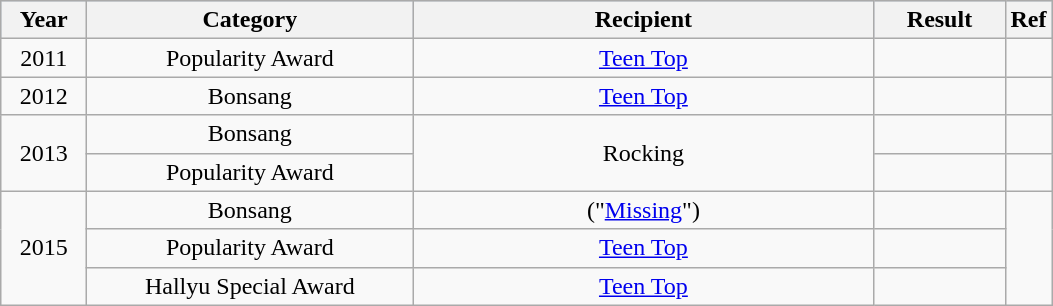<table class="wikitable">
<tr style="background:#B0C4DE;">
<th style="width:50px;">Year</th>
<th style="width:210px;">Category</th>
<th style="width:300px;">Recipient</th>
<th style="width:80px;">Result</th>
<th>Ref</th>
</tr>
<tr>
<td align="center" rowspan="1">2011</td>
<td align="center">Popularity Award</td>
<td align="center"><a href='#'>Teen Top</a></td>
<td></td>
<td align="center"></td>
</tr>
<tr>
<td align="center" rowspan="1">2012</td>
<td align="center">Bonsang</td>
<td align="center"><a href='#'>Teen Top</a></td>
<td></td>
<td align="center"></td>
</tr>
<tr>
<td align="center" rowspan="2">2013</td>
<td align="center">Bonsang</td>
<td align="center" rowspan="2">Rocking</td>
<td></td>
<td align="center"><br></td>
</tr>
<tr>
<td align="center">Popularity Award</td>
<td></td>
<td align="center"><br></td>
</tr>
<tr>
<td align="center" rowspan="3">2015</td>
<td align="center">Bonsang</td>
<td align="center">("<a href='#'>Missing</a>")</td>
<td></td>
<td rowspan="3"></td>
</tr>
<tr>
<td align="center">Popularity Award</td>
<td align="center"><a href='#'>Teen Top</a></td>
<td></td>
</tr>
<tr>
<td align="center">Hallyu Special Award</td>
<td align="center"><a href='#'>Teen Top</a></td>
<td></td>
</tr>
</table>
